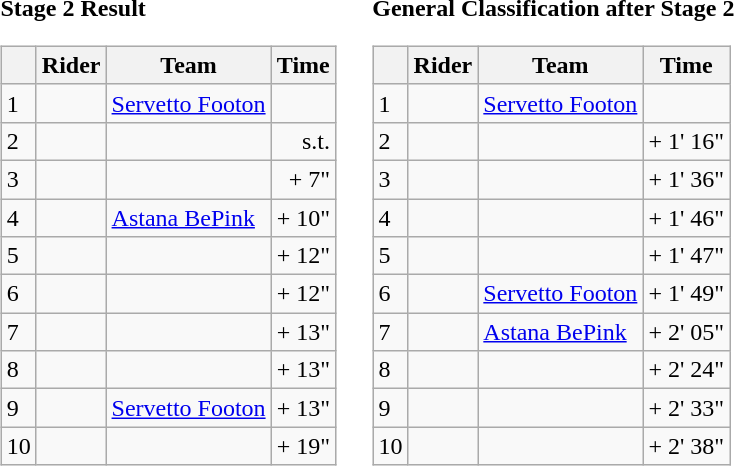<table>
<tr>
<td><strong>Stage 2 Result</strong><br><table class="wikitable">
<tr>
<th></th>
<th>Rider</th>
<th>Team</th>
<th>Time</th>
</tr>
<tr>
<td>1</td>
<td> </td>
<td><a href='#'>Servetto Footon</a></td>
<td style="text-align:right;"></td>
</tr>
<tr>
<td>2</td>
<td></td>
<td></td>
<td style="text-align:right;">s.t.</td>
</tr>
<tr>
<td>3</td>
<td></td>
<td></td>
<td style="text-align:right;">+ 7"</td>
</tr>
<tr>
<td>4</td>
<td></td>
<td><a href='#'>Astana BePink</a></td>
<td style="text-align:right;">+ 10"</td>
</tr>
<tr>
<td>5</td>
<td></td>
<td></td>
<td style="text-align:right;">+ 12"</td>
</tr>
<tr>
<td>6</td>
<td></td>
<td></td>
<td style="text-align:right;">+ 12"</td>
</tr>
<tr>
<td>7</td>
<td></td>
<td></td>
<td style="text-align:right;">+ 13"</td>
</tr>
<tr>
<td>8</td>
<td></td>
<td></td>
<td style="text-align:right;">+ 13"</td>
</tr>
<tr>
<td>9</td>
<td></td>
<td><a href='#'>Servetto Footon</a></td>
<td style="text-align:right;">+ 13"</td>
</tr>
<tr>
<td>10</td>
<td></td>
<td></td>
<td style="text-align:right;">+ 19"</td>
</tr>
</table>
</td>
<td></td>
<td><strong>General Classification after Stage 2</strong><br><table class="wikitable">
<tr>
<th></th>
<th>Rider</th>
<th>Team</th>
<th>Time</th>
</tr>
<tr>
<td>1</td>
<td> </td>
<td><a href='#'>Servetto Footon</a></td>
<td style="text-align:right;"></td>
</tr>
<tr>
<td>2</td>
<td> </td>
<td></td>
<td style="text-align:right;">+ 1' 16"</td>
</tr>
<tr>
<td>3</td>
<td></td>
<td></td>
<td style="text-align:right;">+ 1' 36"</td>
</tr>
<tr>
<td>4</td>
<td></td>
<td></td>
<td style="text-align:right;">+ 1' 46"</td>
</tr>
<tr>
<td>5</td>
<td></td>
<td></td>
<td style="text-align:right;">+ 1' 47"</td>
</tr>
<tr>
<td>6</td>
<td></td>
<td><a href='#'>Servetto Footon</a></td>
<td style="text-align:right;">+ 1' 49"</td>
</tr>
<tr>
<td>7</td>
<td></td>
<td><a href='#'>Astana BePink</a></td>
<td style="text-align:right;">+ 2' 05"</td>
</tr>
<tr>
<td>8</td>
<td></td>
<td></td>
<td style="text-align:right;">+ 2' 24"</td>
</tr>
<tr>
<td>9</td>
<td></td>
<td></td>
<td style="text-align:right;">+ 2' 33"</td>
</tr>
<tr>
<td>10</td>
<td></td>
<td></td>
<td style="text-align:right;">+ 2' 38"</td>
</tr>
</table>
</td>
</tr>
</table>
